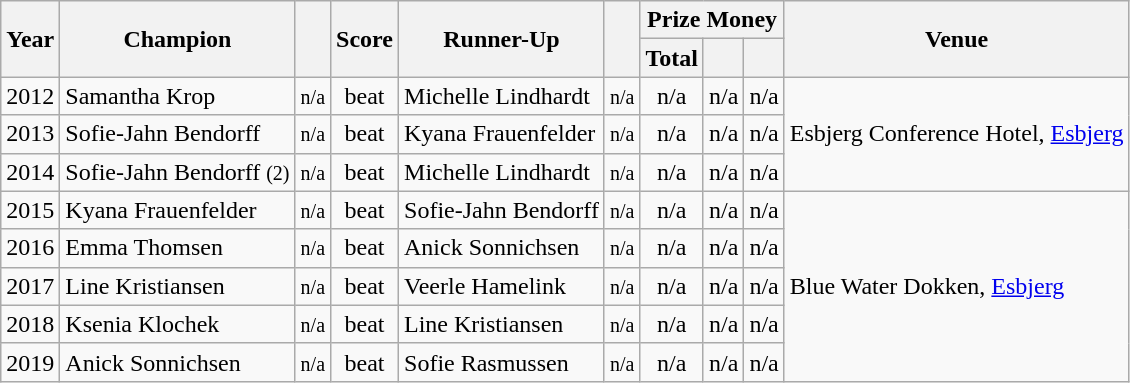<table class="wikitable sortable">
<tr>
<th rowspan=2>Year</th>
<th rowspan=2>Champion</th>
<th rowspan=2></th>
<th rowspan=2>Score</th>
<th rowspan=2>Runner-Up</th>
<th rowspan=2></th>
<th colspan=3>Prize Money</th>
<th rowspan=2>Venue</th>
</tr>
<tr>
<th>Total</th>
<th></th>
<th></th>
</tr>
<tr>
<td>2012</td>
<td> Samantha Krop</td>
<td align=center><small><span>n/a</span></small></td>
<td align=center>beat</td>
<td> Michelle Lindhardt</td>
<td align=center><small><span>n/a</span></small></td>
<td align=center>n/a</td>
<td align=center>n/a</td>
<td align=center>n/a</td>
<td rowspan=3>Esbjerg Conference Hotel, <a href='#'>Esbjerg</a></td>
</tr>
<tr>
<td>2013</td>
<td> Sofie-Jahn Bendorff</td>
<td align=center><small><span>n/a</span></small></td>
<td align=center>beat</td>
<td> Kyana Frauenfelder</td>
<td align=center><small><span>n/a</span></small></td>
<td align=center>n/a</td>
<td align=center>n/a</td>
<td align=center>n/a</td>
</tr>
<tr>
<td>2014</td>
<td> Sofie-Jahn Bendorff <small>(2)</small></td>
<td align=center><small><span>n/a</span></small></td>
<td align=center>beat</td>
<td> Michelle Lindhardt</td>
<td align=center><small><span>n/a</span></small></td>
<td align=center>n/a</td>
<td align=center>n/a</td>
<td align=center>n/a</td>
</tr>
<tr>
<td>2015</td>
<td> Kyana Frauenfelder</td>
<td align=center><small><span>n/a</span></small></td>
<td align=center>beat</td>
<td> Sofie-Jahn Bendorff</td>
<td align=center><small><span>n/a</span></small></td>
<td align=center>n/a</td>
<td align=center>n/a</td>
<td align=center>n/a</td>
<td rowspan=5>Blue Water Dokken, <a href='#'>Esbjerg</a></td>
</tr>
<tr>
<td>2016</td>
<td> Emma Thomsen</td>
<td align=center><small><span>n/a</span></small></td>
<td align=center>beat</td>
<td> Anick Sonnichsen</td>
<td align=center><small><span>n/a</span></small></td>
<td align=center>n/a</td>
<td align=center>n/a</td>
<td align=center>n/a</td>
</tr>
<tr>
<td>2017</td>
<td> Line Kristiansen</td>
<td align=center><small><span>n/a</span></small></td>
<td align=center>beat</td>
<td> Veerle Hamelink</td>
<td align=center><small><span>n/a</span></small></td>
<td align=center>n/a</td>
<td align=center>n/a</td>
<td align=center>n/a</td>
</tr>
<tr>
<td>2018</td>
<td> Ksenia Klochek</td>
<td align=center><small><span>n/a</span></small></td>
<td align=center>beat</td>
<td> Line Kristiansen</td>
<td align=center><small><span>n/a</span></small></td>
<td align=center>n/a</td>
<td align=center>n/a</td>
<td align=center>n/a</td>
</tr>
<tr>
<td>2019</td>
<td> Anick Sonnichsen</td>
<td align=center><small><span>n/a</span></small></td>
<td align=center>beat</td>
<td> Sofie Rasmussen</td>
<td align=center><small><span>n/a</span></small></td>
<td align=center>n/a</td>
<td align=center>n/a</td>
<td align=center>n/a</td>
</tr>
</table>
